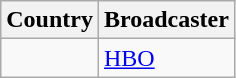<table class="wikitable">
<tr>
<th align=center>Country</th>
<th align=center>Broadcaster</th>
</tr>
<tr>
<td></td>
<td><a href='#'>HBO</a></td>
</tr>
</table>
